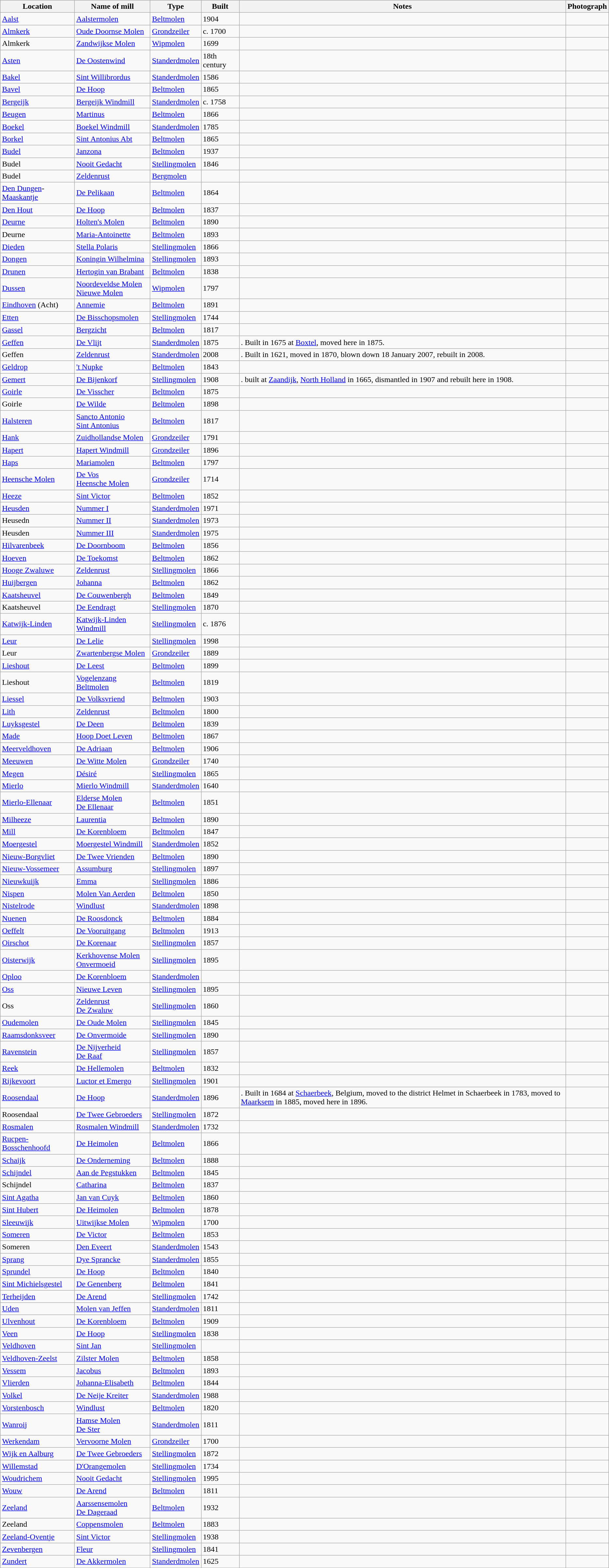<table class="wikitable">
<tr>
<th>Location</th>
<th>Name of mill</th>
<th>Type</th>
<th>Built</th>
<th>Notes</th>
<th>Photograph</th>
</tr>
<tr>
<td><a href='#'>Aalst</a></td>
<td><a href='#'>Aalstermolen</a></td>
<td><a href='#'>Beltmolen</a></td>
<td>1904</td>
<td> </td>
<td></td>
</tr>
<tr>
<td><a href='#'>Almkerk</a></td>
<td><a href='#'>Oude Doornse Molen</a></td>
<td><a href='#'>Grondzeiler</a></td>
<td>c. 1700</td>
<td> </td>
<td></td>
</tr>
<tr>
<td>Almkerk</td>
<td><a href='#'>Zandwijkse Molen</a></td>
<td><a href='#'>Wipmolen</a></td>
<td>1699</td>
<td> </td>
<td></td>
</tr>
<tr>
<td><a href='#'>Asten</a></td>
<td><a href='#'>De Oostenwind</a></td>
<td><a href='#'>Standerdmolen</a></td>
<td>18th century</td>
<td> </td>
<td></td>
</tr>
<tr>
<td><a href='#'>Bakel</a></td>
<td><a href='#'>Sint Willibrordus</a></td>
<td><a href='#'>Standerdmolen</a></td>
<td>1586</td>
<td> </td>
<td></td>
</tr>
<tr>
<td><a href='#'>Bavel</a></td>
<td><a href='#'>De Hoop</a></td>
<td><a href='#'>Beltmolen</a></td>
<td>1865</td>
<td> </td>
<td></td>
</tr>
<tr>
<td><a href='#'>Bergeijk</a></td>
<td><a href='#'>Bergeijk Windmill</a></td>
<td><a href='#'>Standerdmolen</a></td>
<td>c. 1758</td>
<td> </td>
<td></td>
</tr>
<tr>
<td><a href='#'>Beugen</a></td>
<td><a href='#'>Martinus</a></td>
<td><a href='#'>Beltmolen</a></td>
<td>1866</td>
<td> </td>
<td></td>
</tr>
<tr>
<td><a href='#'>Boekel</a></td>
<td><a href='#'>Boekel Windmill</a></td>
<td><a href='#'>Standerdmolen</a></td>
<td>1785</td>
<td> </td>
<td></td>
</tr>
<tr>
<td><a href='#'>Borkel</a></td>
<td><a href='#'>Sint Antonius Abt</a></td>
<td><a href='#'>Beltmolen</a></td>
<td>1865</td>
<td> </td>
<td></td>
</tr>
<tr>
<td><a href='#'>Budel</a></td>
<td><a href='#'>Janzona</a></td>
<td><a href='#'>Beltmolen</a></td>
<td>1937</td>
<td> </td>
<td></td>
</tr>
<tr>
<td>Budel</td>
<td><a href='#'>Nooit Gedacht</a></td>
<td><a href='#'>Stellingmolen</a></td>
<td>1846</td>
<td> </td>
<td></td>
</tr>
<tr>
<td>Budel</td>
<td><a href='#'>Zeldenrust</a></td>
<td><a href='#'>Bergmolen</a></td>
<td></td>
<td></td>
<td></td>
</tr>
<tr>
<td><a href='#'>Den Dungen</a>-<a href='#'>Maaskantje</a></td>
<td><a href='#'>De Pelikaan</a></td>
<td><a href='#'>Beltmolen</a></td>
<td>1864</td>
<td> </td>
<td></td>
</tr>
<tr>
<td><a href='#'>Den Hout</a></td>
<td><a href='#'>De Hoop</a></td>
<td><a href='#'>Beltmolen</a></td>
<td>1837</td>
<td> </td>
<td></td>
</tr>
<tr>
<td><a href='#'>Deurne</a></td>
<td><a href='#'>Holten's Molen</a></td>
<td><a href='#'>Beltmolen</a></td>
<td>1890</td>
<td> </td>
<td></td>
</tr>
<tr>
<td>Deurne</td>
<td><a href='#'>Maria-Antoinette</a></td>
<td><a href='#'>Beltmolen</a></td>
<td>1893</td>
<td> </td>
<td></td>
</tr>
<tr>
<td><a href='#'>Dieden</a></td>
<td><a href='#'>Stella Polaris</a></td>
<td><a href='#'>Stellingmolen</a></td>
<td>1866</td>
<td> </td>
<td></td>
</tr>
<tr>
<td><a href='#'>Dongen</a></td>
<td><a href='#'>Koningin Wilhelmina</a></td>
<td><a href='#'>Stellingmolen</a></td>
<td>1893</td>
<td> </td>
<td></td>
</tr>
<tr>
<td><a href='#'>Drunen</a></td>
<td><a href='#'>Hertogin van Brabant</a></td>
<td><a href='#'>Beltmolen</a></td>
<td>1838</td>
<td> </td>
<td></td>
</tr>
<tr>
<td><a href='#'>Dussen</a></td>
<td><a href='#'>Noordeveldse Molen<br>Nieuwe Molen</a></td>
<td><a href='#'>Wipmolen</a></td>
<td>1797</td>
<td> </td>
<td></td>
</tr>
<tr>
<td><a href='#'>Eindhoven</a> (Acht)</td>
<td><a href='#'>Annemie</a></td>
<td><a href='#'>Beltmolen</a></td>
<td>1891</td>
<td> </td>
<td></td>
</tr>
<tr>
<td><a href='#'>Etten</a></td>
<td><a href='#'>De Bisschopsmolen</a></td>
<td><a href='#'>Stellingmolen</a></td>
<td>1744</td>
<td> </td>
<td></td>
</tr>
<tr>
<td><a href='#'>Gassel</a></td>
<td><a href='#'>Bergzicht</a></td>
<td><a href='#'>Beltmolen</a></td>
<td>1817</td>
<td> </td>
<td></td>
</tr>
<tr>
<td><a href='#'>Geffen</a></td>
<td><a href='#'>De Vlijt</a></td>
<td><a href='#'>Standerdmolen</a></td>
<td>1875</td>
<td> . Built in 1675 at <a href='#'>Boxtel</a>, moved here in 1875.</td>
<td></td>
</tr>
<tr>
<td>Geffen</td>
<td><a href='#'>Zeldenrust</a></td>
<td><a href='#'>Standerdmolen</a></td>
<td>2008</td>
<td> . Built in 1621, moved in 1870, blown down 18 January 2007, rebuilt in 2008.</td>
<td></td>
</tr>
<tr>
<td><a href='#'>Geldrop</a></td>
<td><a href='#'>'t Nupke</a></td>
<td><a href='#'>Beltmolen</a></td>
<td>1843</td>
<td> </td>
<td></td>
</tr>
<tr>
<td><a href='#'>Gemert</a></td>
<td><a href='#'>De Bijenkorf</a></td>
<td><a href='#'>Stellingmolen</a></td>
<td>1908</td>
<td> . built at <a href='#'>Zaandijk</a>, <a href='#'>North Holland</a> in 1665, dismantled in 1907 and rebuilt here in 1908.</td>
<td></td>
</tr>
<tr>
<td><a href='#'>Goirle</a></td>
<td><a href='#'>De Visscher</a></td>
<td><a href='#'>Beltmolen</a></td>
<td>1875</td>
<td> </td>
<td></td>
</tr>
<tr>
<td>Goirle</td>
<td><a href='#'>De Wilde</a></td>
<td><a href='#'>Beltmolen</a></td>
<td>1898</td>
<td> </td>
<td></td>
</tr>
<tr>
<td><a href='#'>Halsteren</a></td>
<td><a href='#'>Sancto Antonio<br>Sint Antonius</a></td>
<td><a href='#'>Beltmolen</a></td>
<td>1817</td>
<td> </td>
<td></td>
</tr>
<tr>
<td><a href='#'>Hank</a></td>
<td><a href='#'>Zuidhollandse Molen</a></td>
<td><a href='#'>Grondzeiler</a></td>
<td>1791</td>
<td> </td>
<td></td>
</tr>
<tr>
<td><a href='#'>Hapert</a></td>
<td><a href='#'>Hapert Windmill</a></td>
<td><a href='#'>Grondzeiler</a></td>
<td>1896</td>
<td> </td>
<td></td>
</tr>
<tr>
<td><a href='#'>Haps</a></td>
<td><a href='#'>Mariamolen</a></td>
<td><a href='#'>Beltmolen</a></td>
<td>1797</td>
<td> </td>
<td></td>
</tr>
<tr>
<td><a href='#'>Heensche Molen</a></td>
<td><a href='#'>De Vos<br>Heensche Molen</a></td>
<td><a href='#'>Grondzeiler</a></td>
<td>1714</td>
<td> </td>
<td></td>
</tr>
<tr>
<td><a href='#'>Heeze</a></td>
<td><a href='#'>Sint Victor</a></td>
<td><a href='#'>Beltmolen</a></td>
<td>1852</td>
<td> </td>
<td></td>
</tr>
<tr>
<td><a href='#'>Heusden</a></td>
<td><a href='#'>Nummer I</a></td>
<td><a href='#'>Standerdmolen</a></td>
<td>1971</td>
<td> </td>
<td></td>
</tr>
<tr>
<td>Heusedn</td>
<td><a href='#'>Nummer II</a></td>
<td><a href='#'>Standerdmolen</a></td>
<td>1973</td>
<td> </td>
<td></td>
</tr>
<tr>
<td>Heusden</td>
<td><a href='#'>Nummer III</a></td>
<td><a href='#'>Standerdmolen</a></td>
<td>1975</td>
<td> </td>
<td></td>
</tr>
<tr>
<td><a href='#'>Hilvarenbeek</a></td>
<td><a href='#'>De Doornboom</a></td>
<td><a href='#'>Beltmolen</a></td>
<td>1856</td>
<td> </td>
<td></td>
</tr>
<tr>
<td><a href='#'>Hoeven</a></td>
<td><a href='#'>De Toekomst</a></td>
<td><a href='#'>Beltmolen</a></td>
<td>1862</td>
<td> </td>
<td></td>
</tr>
<tr>
<td><a href='#'>Hooge Zwaluwe</a></td>
<td><a href='#'>Zeldenrust</a></td>
<td><a href='#'>Stellingmolen</a></td>
<td>1866</td>
<td> </td>
<td></td>
</tr>
<tr>
<td><a href='#'>Huijbergen</a></td>
<td><a href='#'>Johanna</a></td>
<td><a href='#'>Beltmolen</a></td>
<td>1862</td>
<td> </td>
<td></td>
</tr>
<tr>
<td><a href='#'>Kaatsheuvel</a></td>
<td><a href='#'>De Couwenbergh</a></td>
<td><a href='#'>Beltmolen</a></td>
<td>1849</td>
<td> </td>
<td></td>
</tr>
<tr>
<td>Kaatsheuvel</td>
<td><a href='#'>De Eendragt</a></td>
<td><a href='#'>Stellingmolen</a></td>
<td>1870</td>
<td> </td>
<td></td>
</tr>
<tr>
<td><a href='#'>Katwijk-Linden</a></td>
<td><a href='#'>Katwijk-Linden Windmill</a></td>
<td><a href='#'>Stellingmolen</a></td>
<td>c. 1876</td>
<td> </td>
<td></td>
</tr>
<tr>
<td><a href='#'>Leur</a></td>
<td><a href='#'>De Lelie</a></td>
<td><a href='#'>Stellingmolen</a></td>
<td>1998</td>
<td> </td>
<td></td>
</tr>
<tr>
<td>Leur</td>
<td><a href='#'>Zwartenbergse Molen</a></td>
<td><a href='#'>Grondzeiler</a></td>
<td>1889</td>
<td> </td>
<td></td>
</tr>
<tr>
<td><a href='#'>Lieshout</a></td>
<td><a href='#'>De Leest</a></td>
<td><a href='#'>Beltmolen</a></td>
<td>1899</td>
<td> </td>
<td></td>
</tr>
<tr>
<td>Lieshout</td>
<td><a href='#'>Vogelenzang<br>Beltmolen</a></td>
<td><a href='#'>Beltmolen</a></td>
<td>1819</td>
<td> </td>
<td></td>
</tr>
<tr>
<td><a href='#'>Liessel</a></td>
<td><a href='#'>De Volksvriend</a></td>
<td><a href='#'>Beltmolen</a></td>
<td>1903</td>
<td> </td>
<td></td>
</tr>
<tr>
<td><a href='#'>Lith</a></td>
<td><a href='#'>Zeldenrust</a></td>
<td><a href='#'>Beltmolen</a></td>
<td>1800</td>
<td> </td>
<td></td>
</tr>
<tr>
<td><a href='#'>Luyksgestel</a></td>
<td><a href='#'>De Deen</a></td>
<td><a href='#'>Beltmolen</a></td>
<td>1839</td>
<td> </td>
<td></td>
</tr>
<tr>
<td><a href='#'>Made</a></td>
<td><a href='#'>Hoop Doet Leven</a></td>
<td><a href='#'>Beltmolen</a></td>
<td>1867</td>
<td> </td>
<td></td>
</tr>
<tr>
<td><a href='#'>Meerveldhoven</a></td>
<td><a href='#'>De Adriaan</a></td>
<td><a href='#'>Beltmolen</a></td>
<td>1906</td>
<td> </td>
<td></td>
</tr>
<tr>
<td><a href='#'>Meeuwen</a></td>
<td><a href='#'>De Witte Molen</a></td>
<td><a href='#'>Grondzeiler</a></td>
<td>1740</td>
<td> </td>
<td></td>
</tr>
<tr>
<td><a href='#'>Megen</a></td>
<td><a href='#'>Désiré</a></td>
<td><a href='#'>Stellingmolen</a></td>
<td>1865</td>
<td> </td>
<td></td>
</tr>
<tr>
<td><a href='#'>Mierlo</a></td>
<td><a href='#'>Mierlo Windmill</a></td>
<td><a href='#'>Standerdmolen</a></td>
<td>1640</td>
<td> </td>
<td></td>
</tr>
<tr>
<td><a href='#'>Mierlo-Ellenaar</a></td>
<td><a href='#'>Elderse Molen<br>De Ellenaar</a></td>
<td><a href='#'>Beltmolen</a></td>
<td>1851</td>
<td> </td>
<td></td>
</tr>
<tr>
<td><a href='#'>Milheeze</a></td>
<td><a href='#'>Laurentia</a></td>
<td><a href='#'>Beltmolen</a></td>
<td>1890</td>
<td> </td>
<td></td>
</tr>
<tr>
<td><a href='#'>Mill</a></td>
<td><a href='#'>De Korenbloem</a></td>
<td><a href='#'>Beltmolen</a></td>
<td>1847</td>
<td> </td>
<td></td>
</tr>
<tr>
<td><a href='#'>Moergestel</a></td>
<td><a href='#'>Moergestel Windmill</a></td>
<td><a href='#'>Standerdmolen</a></td>
<td>1852</td>
<td> </td>
<td></td>
</tr>
<tr>
<td><a href='#'>Nieuw-Borgvliet</a></td>
<td><a href='#'>De Twee Vrienden</a></td>
<td><a href='#'>Beltmolen</a></td>
<td>1890</td>
<td> </td>
<td></td>
</tr>
<tr>
<td><a href='#'>Nieuw-Vossemeer</a></td>
<td><a href='#'>Assumburg</a></td>
<td><a href='#'>Stellingmolen</a></td>
<td>1897</td>
<td> </td>
<td></td>
</tr>
<tr>
<td><a href='#'>Nieuwkuijk</a></td>
<td><a href='#'>Emma</a></td>
<td><a href='#'>Stellingmolen</a></td>
<td>1886</td>
<td> </td>
<td></td>
</tr>
<tr>
<td><a href='#'>Nispen</a></td>
<td><a href='#'>Molen Van Aerden</a></td>
<td><a href='#'>Beltmolen</a></td>
<td>1850</td>
<td> </td>
<td></td>
</tr>
<tr>
<td><a href='#'>Nistelrode</a></td>
<td><a href='#'>Windlust</a></td>
<td><a href='#'>Standerdmolen</a></td>
<td>1898</td>
<td> </td>
<td></td>
</tr>
<tr>
<td><a href='#'>Nuenen</a></td>
<td><a href='#'>De Roosdonck</a></td>
<td><a href='#'>Beltmolen</a></td>
<td>1884</td>
<td> </td>
<td></td>
</tr>
<tr>
<td><a href='#'>Oeffelt</a></td>
<td><a href='#'>De Vooruitgang</a></td>
<td><a href='#'>Beltmolen</a></td>
<td>1913</td>
<td> </td>
<td></td>
</tr>
<tr>
<td><a href='#'>Oirschot</a></td>
<td><a href='#'>De Korenaar</a></td>
<td><a href='#'>Stellingmolen</a></td>
<td>1857</td>
<td> </td>
<td></td>
</tr>
<tr>
<td><a href='#'>Oisterwijk</a></td>
<td><a href='#'>Kerkhovense Molen<br>Onvermoeid</a></td>
<td><a href='#'>Stellingmolen</a></td>
<td>1895</td>
<td> </td>
<td></td>
</tr>
<tr>
<td><a href='#'>Oploo</a></td>
<td><a href='#'>De Korenbloem</a></td>
<td><a href='#'>Standerdmolen</a></td>
<td></td>
<td> </td>
<td></td>
</tr>
<tr>
<td><a href='#'>Oss</a></td>
<td><a href='#'>Nieuwe Leven</a></td>
<td><a href='#'>Stellingmolen</a></td>
<td>1895</td>
<td> </td>
<td></td>
</tr>
<tr>
<td>Oss</td>
<td><a href='#'>Zeldenrust<br>De Zwaluw</a></td>
<td><a href='#'>Stellingmolen</a></td>
<td>1860</td>
<td> </td>
<td></td>
</tr>
<tr>
<td><a href='#'>Oudemolen</a></td>
<td><a href='#'>De Oude Molen</a></td>
<td><a href='#'>Stellingmolen</a></td>
<td>1845</td>
<td> </td>
<td></td>
</tr>
<tr>
<td><a href='#'>Raamsdonksveer</a></td>
<td><a href='#'>De Onvermoide</a></td>
<td><a href='#'>Stellingmolen</a></td>
<td>1890</td>
<td> </td>
<td></td>
</tr>
<tr>
<td><a href='#'>Ravenstein</a></td>
<td><a href='#'>De Nijverheid<br>De Raaf</a></td>
<td><a href='#'>Stellingmolen</a></td>
<td>1857</td>
<td> </td>
<td></td>
</tr>
<tr>
<td><a href='#'>Reek</a></td>
<td><a href='#'>De Hellemolen</a></td>
<td><a href='#'>Beltmolen</a></td>
<td>1832</td>
<td> </td>
<td></td>
</tr>
<tr>
<td><a href='#'>Rijkevoort</a></td>
<td><a href='#'>Luctor et Emergo</a></td>
<td><a href='#'>Stellingmolen</a></td>
<td>1901</td>
<td> </td>
<td></td>
</tr>
<tr>
<td><a href='#'>Roosendaal</a></td>
<td><a href='#'>De Hoop</a></td>
<td><a href='#'>Standerdmolen</a></td>
<td>1896</td>
<td> . Built in 1684 at <a href='#'>Schaerbeek</a>, Belgium, moved to the district Helmet in Schaerbeek in 1783, moved to <a href='#'>Maarksem</a> in 1885, moved here in 1896.</td>
<td></td>
</tr>
<tr>
<td>Roosendaal</td>
<td><a href='#'>De Twee Gebroeders</a></td>
<td><a href='#'>Stellingmolen</a></td>
<td>1872</td>
<td> </td>
<td></td>
</tr>
<tr>
<td><a href='#'>Rosmalen</a></td>
<td><a href='#'>Rosmalen Windmill</a></td>
<td><a href='#'>Standerdmolen</a></td>
<td>1732</td>
<td> </td>
<td></td>
</tr>
<tr>
<td><a href='#'>Rucpen-Bosschenhoofd</a></td>
<td><a href='#'>De Heimolen</a></td>
<td><a href='#'>Beltmolen</a></td>
<td>1866</td>
<td> </td>
<td></td>
</tr>
<tr>
<td><a href='#'>Schaijk</a></td>
<td><a href='#'>De Onderneming</a></td>
<td><a href='#'>Beltmolen</a></td>
<td>1888</td>
<td> </td>
<td></td>
</tr>
<tr>
<td><a href='#'>Schijndel</a></td>
<td><a href='#'>Aan de Pegstukken</a></td>
<td><a href='#'>Beltmolen</a></td>
<td>1845</td>
<td> </td>
<td></td>
</tr>
<tr>
<td>Schijndel</td>
<td><a href='#'>Catharina</a></td>
<td><a href='#'>Beltmolen</a></td>
<td>1837</td>
<td> </td>
<td></td>
</tr>
<tr>
<td><a href='#'>Sint Agatha</a></td>
<td><a href='#'>Jan van Cuyk</a></td>
<td><a href='#'>Beltmolen</a></td>
<td>1860</td>
<td> </td>
<td></td>
</tr>
<tr>
<td><a href='#'>Sint Hubert</a></td>
<td><a href='#'>De Heimolen</a></td>
<td><a href='#'>Beltmolen</a></td>
<td>1878</td>
<td> </td>
<td></td>
</tr>
<tr>
<td><a href='#'>Sleeuwijk</a></td>
<td><a href='#'>Uitwijkse Molen</a></td>
<td><a href='#'>Wipmolen</a></td>
<td>1700</td>
<td> </td>
<td></td>
</tr>
<tr>
<td><a href='#'>Someren</a></td>
<td><a href='#'>De Victor</a></td>
<td><a href='#'>Beltmolen</a></td>
<td>1853</td>
<td> </td>
<td></td>
</tr>
<tr>
<td>Someren</td>
<td><a href='#'>Den Eveert</a></td>
<td><a href='#'>Standerdmolen</a></td>
<td>1543</td>
<td> </td>
<td></td>
</tr>
<tr>
<td><a href='#'>Sprang</a></td>
<td><a href='#'>Dye Sprancke</a></td>
<td><a href='#'>Standerdmolen</a></td>
<td>1855</td>
<td> </td>
<td></td>
</tr>
<tr>
<td><a href='#'>Sprundel</a></td>
<td><a href='#'>De Hoop</a></td>
<td><a href='#'>Beltmolen</a></td>
<td>1840</td>
<td> </td>
<td></td>
</tr>
<tr>
<td><a href='#'>Sint Michielsgestel</a></td>
<td><a href='#'>De Genenberg</a></td>
<td><a href='#'>Beltmolen</a></td>
<td>1841</td>
<td> </td>
<td></td>
</tr>
<tr>
<td><a href='#'>Terheijden</a></td>
<td><a href='#'>De Arend</a></td>
<td><a href='#'>Stellingmolen</a></td>
<td>1742</td>
<td> </td>
<td></td>
</tr>
<tr>
<td><a href='#'>Uden</a></td>
<td><a href='#'>Molen van Jeffen</a></td>
<td><a href='#'>Standerdmolen</a></td>
<td>1811</td>
<td> </td>
<td></td>
</tr>
<tr>
<td><a href='#'>Ulvenhout</a></td>
<td><a href='#'>De Korenbloem</a></td>
<td><a href='#'>Beltmolen</a></td>
<td>1909</td>
<td> </td>
<td></td>
</tr>
<tr>
<td><a href='#'>Veen</a></td>
<td><a href='#'>De Hoop</a></td>
<td><a href='#'>Stellingmolen</a></td>
<td>1838</td>
<td> </td>
<td></td>
</tr>
<tr>
<td><a href='#'>Veldhoven</a></td>
<td><a href='#'>Sint Jan</a></td>
<td><a href='#'>Stellingmolen</a></td>
<td></td>
<td></td>
<td></td>
</tr>
<tr>
<td><a href='#'>Veldhoven-Zeelst</a></td>
<td><a href='#'>Zilster Molen</a></td>
<td><a href='#'>Beltmolen</a></td>
<td>1858</td>
<td> </td>
<td></td>
</tr>
<tr>
<td><a href='#'>Vessem</a></td>
<td><a href='#'>Jacobus</a></td>
<td><a href='#'>Beltmolen</a></td>
<td>1893</td>
<td> </td>
<td></td>
</tr>
<tr>
<td><a href='#'>Vlierden</a></td>
<td><a href='#'>Johanna-Elisabeth</a></td>
<td><a href='#'>Beltmolen</a></td>
<td>1844</td>
<td> </td>
<td></td>
</tr>
<tr>
<td><a href='#'>Volkel</a></td>
<td><a href='#'>De Neije Kreiter</a></td>
<td><a href='#'>Standerdmolen</a></td>
<td>1988</td>
<td> </td>
<td></td>
</tr>
<tr>
<td><a href='#'>Vorstenbosch</a></td>
<td><a href='#'>Windlust</a></td>
<td><a href='#'>Beltmolen</a></td>
<td>1820</td>
<td> </td>
<td></td>
</tr>
<tr>
<td><a href='#'>Wanroij</a></td>
<td><a href='#'>Hamse Molen<br>De Ster</a></td>
<td><a href='#'>Standerdmolen</a></td>
<td>1811</td>
<td> </td>
<td></td>
</tr>
<tr>
<td><a href='#'>Werkendam</a></td>
<td><a href='#'>Vervoorne Molen</a></td>
<td><a href='#'>Grondzeiler</a></td>
<td>1700</td>
<td> </td>
<td></td>
</tr>
<tr>
<td><a href='#'>Wijk en Aalburg</a></td>
<td><a href='#'>De Twee Gebroeders</a></td>
<td><a href='#'>Stellingmolen</a></td>
<td>1872</td>
<td> </td>
<td></td>
</tr>
<tr>
<td><a href='#'>Willemstad</a></td>
<td><a href='#'>D'Orangemolen</a></td>
<td><a href='#'>Stellingmolen</a></td>
<td>1734</td>
<td> </td>
<td></td>
</tr>
<tr>
<td><a href='#'>Woudrichem</a></td>
<td><a href='#'>Nooit Gedacht</a></td>
<td><a href='#'>Stellingmolen</a></td>
<td>1995</td>
<td> </td>
<td></td>
</tr>
<tr>
<td><a href='#'>Wouw</a></td>
<td><a href='#'>De Arend</a></td>
<td><a href='#'>Beltmolen</a></td>
<td>1811</td>
<td> </td>
<td></td>
</tr>
<tr>
<td><a href='#'>Zeeland</a></td>
<td><a href='#'>Aarssensemolen<br>De Dageraad</a></td>
<td><a href='#'>Beltmolen</a></td>
<td>1932</td>
<td> </td>
<td></td>
</tr>
<tr>
<td>Zeeland</td>
<td><a href='#'>Coppensmolen</a></td>
<td><a href='#'>Beltmolen</a></td>
<td>1883</td>
<td> </td>
<td></td>
</tr>
<tr>
<td><a href='#'>Zeeland-Oventje</a></td>
<td><a href='#'>Sint Victor</a></td>
<td><a href='#'>Stellingmolen</a></td>
<td>1938</td>
<td> </td>
<td></td>
</tr>
<tr>
<td><a href='#'>Zevenbergen</a></td>
<td><a href='#'>Fleur</a></td>
<td><a href='#'>Stellingmolen</a></td>
<td>1841</td>
<td> </td>
<td></td>
</tr>
<tr>
<td><a href='#'>Zundert</a></td>
<td><a href='#'>De Akkermolen</a></td>
<td><a href='#'>Standerdmolen</a></td>
<td>1625</td>
<td> </td>
<td></td>
</tr>
</table>
